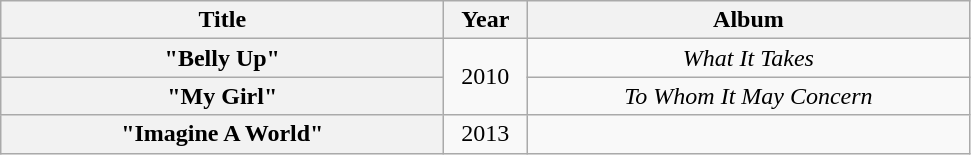<table class="wikitable plainrowheaders" style="text-align:center;">
<tr>
<th scope="col" style="width:18em;">Title</th>
<th scope="col" style="width:3em;">Year</th>
<th scope="col" style="width:18em;">Album</th>
</tr>
<tr>
<th scope="row">"Belly Up"</th>
<td rowspan=2>2010</td>
<td><em>What It Takes</em></td>
</tr>
<tr>
<th scope="row">"My Girl"</th>
<td><em>To Whom It May Concern</em></td>
</tr>
<tr>
<th scope="row">"Imagine A World"<br> </th>
<td>2013</td>
<td></td>
</tr>
</table>
